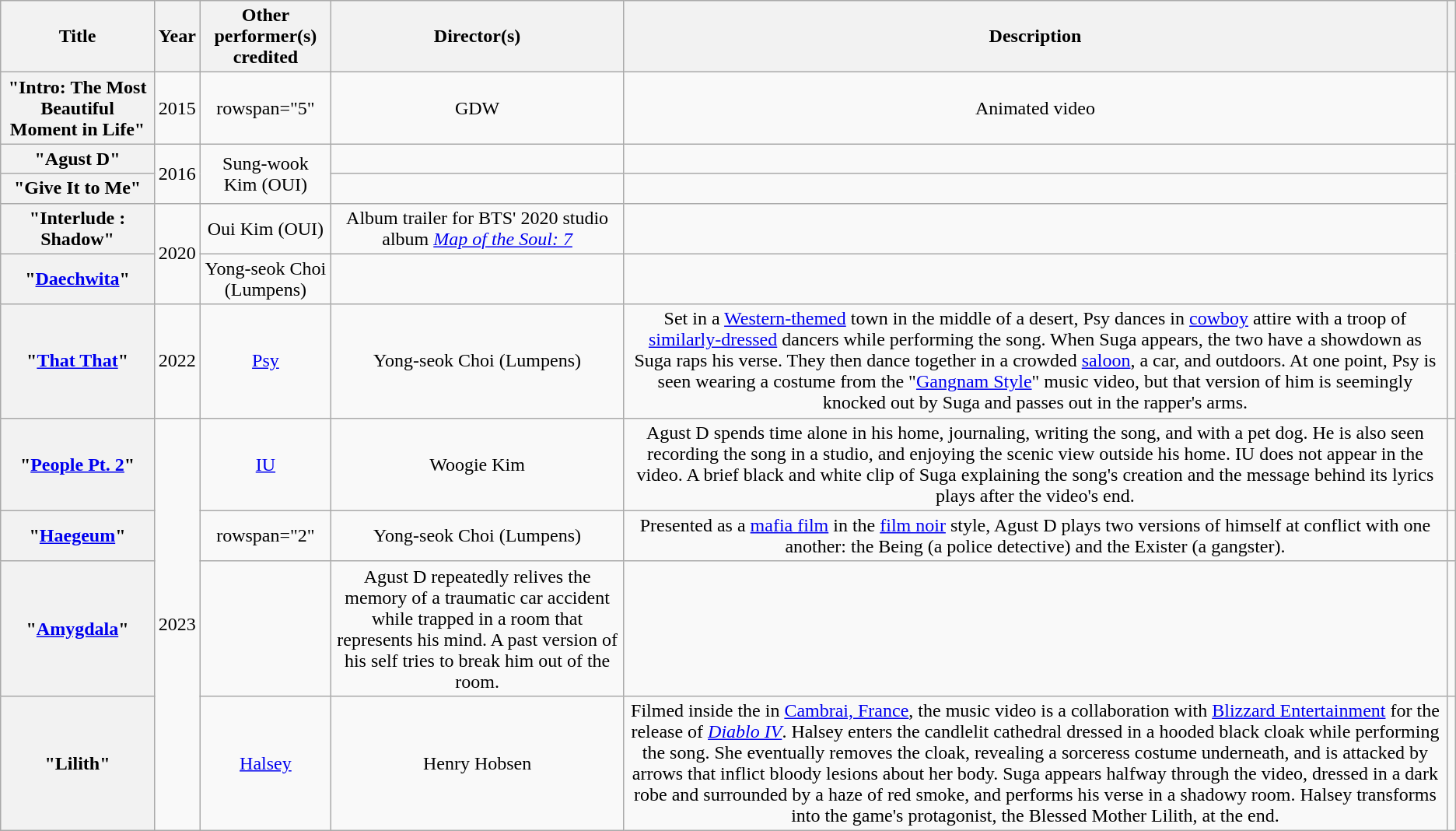<table class="wikitable sortable plainrowheaders" style="text-align:center;">
<tr>
<th scope="col">Title</th>
<th scope="col">Year</th>
<th scope="col">Other performer(s) credited</th>
<th scope="col">Director(s)</th>
<th scope="col">Description</th>
<th scope="col"></th>
</tr>
<tr>
<th scope="row">"Intro: The Most Beautiful Moment in Life"</th>
<td>2015</td>
<td>rowspan="5" </td>
<td>GDW</td>
<td>Animated video</td>
<td></td>
</tr>
<tr>
<th scope="row">"Agust D"</th>
<td rowspan="2">2016</td>
<td rowspan="2">Sung-wook Kim (OUI)</td>
<td></td>
<td></td>
</tr>
<tr>
<th scope="row">"Give It to Me"</th>
<td></td>
<td></td>
</tr>
<tr>
<th scope="row">"Interlude : Shadow"</th>
<td rowspan="2">2020</td>
<td>Oui Kim (OUI)</td>
<td>Album trailer for BTS' 2020 studio album <em><a href='#'>Map of the Soul: 7</a></em></td>
<td></td>
</tr>
<tr>
<th scope="row">"<a href='#'>Daechwita</a>"</th>
<td>Yong-seok Choi (Lumpens)</td>
<td></td>
<td></td>
</tr>
<tr>
<th scope="row">"<a href='#'>That That</a>"</th>
<td>2022</td>
<td><a href='#'>Psy</a></td>
<td>Yong-seok Choi (Lumpens)</td>
<td>Set in a <a href='#'>Western-themed</a> town in the middle of a desert, Psy dances in <a href='#'>cowboy</a> attire with a troop of <a href='#'>similarly-dressed</a> dancers while performing the song. When Suga appears, the two have a showdown as Suga raps his verse. They then dance together in a crowded <a href='#'>saloon</a>, a car, and outdoors. At one point, Psy is seen wearing a costume from the "<a href='#'>Gangnam Style</a>" music video, but that version of him is seemingly knocked out by Suga and passes out in the rapper's arms.</td>
<td></td>
</tr>
<tr>
<th scope="row">"<a href='#'>People Pt. 2</a>"</th>
<td rowspan="4">2023</td>
<td><a href='#'>IU</a></td>
<td>Woogie Kim</td>
<td>Agust D spends time alone in his home, journaling, writing the song, and with a pet dog. He is also seen recording the song in a studio, and enjoying the scenic view outside his home. IU does not appear in the video. A brief black and white clip of Suga explaining the song's creation and the message behind its lyrics plays after the video's end.</td>
<td></td>
</tr>
<tr>
<th scope="row">"<a href='#'>Haegeum</a>"</th>
<td>rowspan="2" </td>
<td>Yong-seok Choi (Lumpens)</td>
<td>Presented as a <a href='#'>mafia film</a> in the <a href='#'>film noir</a> style, Agust D plays two versions of himself at conflict with one another: the Being (a police detective) and the Exister (a gangster).</td>
<td></td>
</tr>
<tr>
<th scope="row">"<a href='#'>Amygdala</a>"</th>
<td></td>
<td>Agust D repeatedly relives the memory of a traumatic car accident while trapped in a room that represents his mind. A past version of his self tries to break him out of the room.</td>
<td></td>
</tr>
<tr>
<th scope="row">"Lilith"</th>
<td><a href='#'>Halsey</a></td>
<td>Henry Hobsen</td>
<td>Filmed inside the  in <a href='#'>Cambrai, France</a>, the music video is a collaboration with <a href='#'>Blizzard Entertainment</a> for the release of <em><a href='#'>Diablo IV</a></em>. Halsey enters the candlelit cathedral dressed in a hooded black cloak while performing the song. She eventually removes the cloak, revealing a sorceress costume underneath, and is attacked by arrows that inflict bloody lesions about her body. Suga appears halfway through the video, dressed in a dark robe and surrounded by a haze of red smoke, and performs his verse in a shadowy room. Halsey transforms into the game's protagonist, the Blessed Mother Lilith, at the end.</td>
<td></td>
</tr>
</table>
